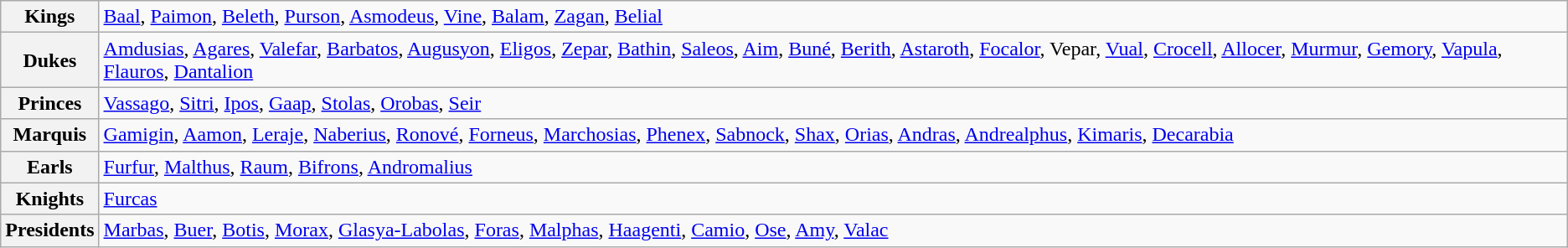<table class="wikitable">
<tr>
<th>Kings</th>
<td><a href='#'>Baal</a>, <a href='#'>Paimon</a>, <a href='#'>Beleth</a>, <a href='#'>Purson</a>, <a href='#'>Asmodeus</a>, <a href='#'>Vine</a>, <a href='#'>Balam</a>, <a href='#'>Zagan</a>, <a href='#'>Belial</a></td>
</tr>
<tr>
<th>Dukes</th>
<td><a href='#'>Amdusias</a>, <a href='#'>Agares</a>, <a href='#'>Valefar</a>, <a href='#'>Barbatos</a>, <a href='#'>Augusyon</a>, <a href='#'>Eligos</a>, <a href='#'>Zepar</a>, <a href='#'>Bathin</a>, <a href='#'>Saleos</a>, <a href='#'>Aim</a>, <a href='#'>Buné</a>, <a href='#'>Berith</a>, <a href='#'>Astaroth</a>, <a href='#'>Focalor</a>, Vepar, <a href='#'>Vual</a>, <a href='#'>Crocell</a>, <a href='#'>Allocer</a>, <a href='#'>Murmur</a>, <a href='#'>Gemory</a>, <a href='#'>Vapula</a>, <a href='#'>Flauros</a>, <a href='#'>Dantalion</a></td>
</tr>
<tr>
<th>Princes</th>
<td><a href='#'>Vassago</a>, <a href='#'>Sitri</a>, <a href='#'>Ipos</a>, <a href='#'>Gaap</a>, <a href='#'>Stolas</a>, <a href='#'>Orobas</a>, <a href='#'>Seir</a></td>
</tr>
<tr>
<th>Marquis</th>
<td><a href='#'>Gamigin</a>, <a href='#'>Aamon</a>, <a href='#'>Leraje</a>, <a href='#'>Naberius</a>, <a href='#'>Ronové</a>, <a href='#'>Forneus</a>, <a href='#'>Marchosias</a>, <a href='#'>Phenex</a>, <a href='#'>Sabnock</a>, <a href='#'>Shax</a>, <a href='#'>Orias</a>, <a href='#'>Andras</a>, <a href='#'>Andrealphus</a>, <a href='#'>Kimaris</a>, <a href='#'>Decarabia</a></td>
</tr>
<tr>
<th>Earls</th>
<td><a href='#'>Furfur</a>, <a href='#'>Malthus</a>, <a href='#'>Raum</a>, <a href='#'>Bifrons</a>, <a href='#'>Andromalius</a></td>
</tr>
<tr>
<th>Knights</th>
<td><a href='#'>Furcas</a></td>
</tr>
<tr>
<th>Presidents</th>
<td><a href='#'>Marbas</a>, <a href='#'>Buer</a>, <a href='#'>Botis</a>, <a href='#'>Morax</a>, <a href='#'>Glasya-Labolas</a>, <a href='#'>Foras</a>, <a href='#'>Malphas</a>, <a href='#'>Haagenti</a>, <a href='#'>Camio</a>, <a href='#'>Ose</a>, <a href='#'>Amy</a>, <a href='#'>Valac</a></td>
</tr>
</table>
